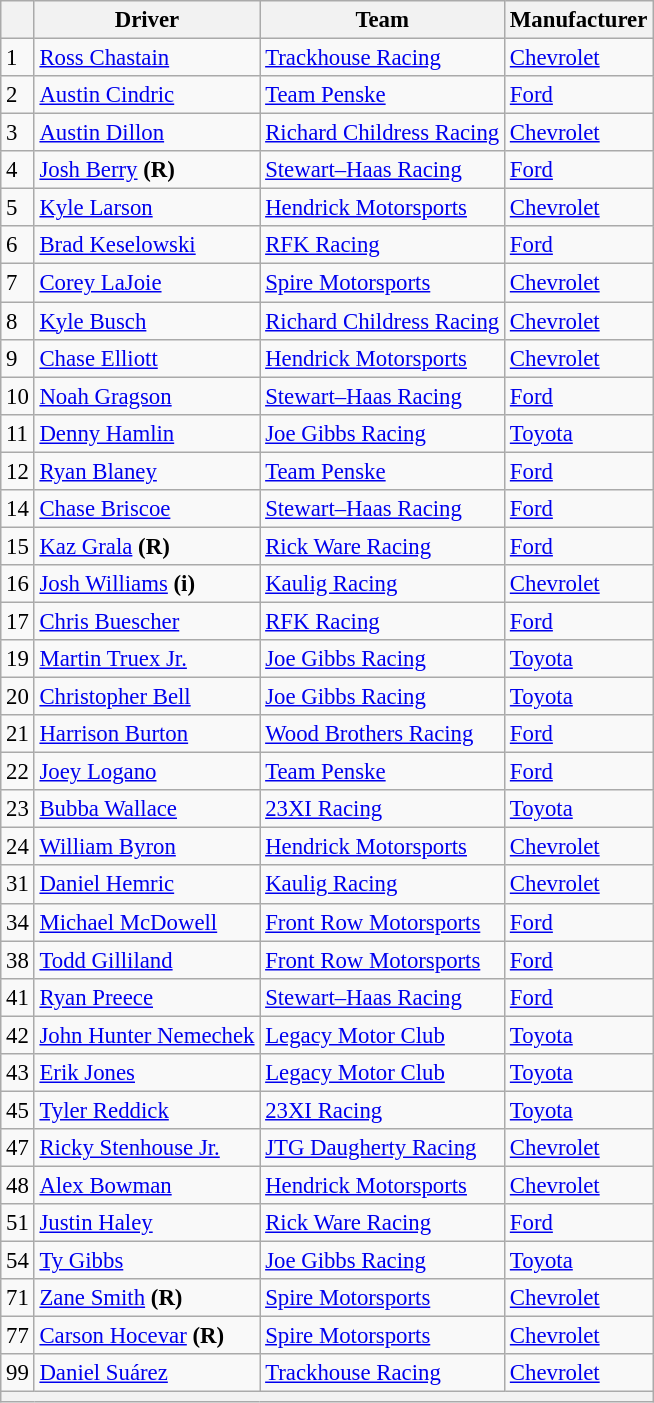<table class="wikitable" style="font-size:95%">
<tr>
<th></th>
<th>Driver</th>
<th>Team</th>
<th>Manufacturer</th>
</tr>
<tr>
<td>1</td>
<td><a href='#'>Ross Chastain</a></td>
<td><a href='#'>Trackhouse Racing</a></td>
<td><a href='#'>Chevrolet</a></td>
</tr>
<tr>
<td>2</td>
<td><a href='#'>Austin Cindric</a></td>
<td><a href='#'>Team Penske</a></td>
<td><a href='#'>Ford</a></td>
</tr>
<tr>
<td>3</td>
<td><a href='#'>Austin Dillon</a></td>
<td><a href='#'>Richard Childress Racing</a></td>
<td><a href='#'>Chevrolet</a></td>
</tr>
<tr>
<td>4</td>
<td><a href='#'>Josh Berry</a> <strong>(R)</strong></td>
<td><a href='#'>Stewart–Haas Racing</a></td>
<td><a href='#'>Ford</a></td>
</tr>
<tr>
<td>5</td>
<td><a href='#'>Kyle Larson</a></td>
<td><a href='#'>Hendrick Motorsports</a></td>
<td><a href='#'>Chevrolet</a></td>
</tr>
<tr>
<td>6</td>
<td><a href='#'>Brad Keselowski</a></td>
<td><a href='#'>RFK Racing</a></td>
<td><a href='#'>Ford</a></td>
</tr>
<tr>
<td>7</td>
<td><a href='#'>Corey LaJoie</a></td>
<td><a href='#'>Spire Motorsports</a></td>
<td><a href='#'>Chevrolet</a></td>
</tr>
<tr>
<td>8</td>
<td><a href='#'>Kyle Busch</a></td>
<td><a href='#'>Richard Childress Racing</a></td>
<td><a href='#'>Chevrolet</a></td>
</tr>
<tr>
<td>9</td>
<td><a href='#'>Chase Elliott</a></td>
<td><a href='#'>Hendrick Motorsports</a></td>
<td><a href='#'>Chevrolet</a></td>
</tr>
<tr>
<td>10</td>
<td><a href='#'>Noah Gragson</a></td>
<td><a href='#'>Stewart–Haas Racing</a></td>
<td><a href='#'>Ford</a></td>
</tr>
<tr>
<td>11</td>
<td><a href='#'>Denny Hamlin</a></td>
<td><a href='#'>Joe Gibbs Racing</a></td>
<td><a href='#'>Toyota</a></td>
</tr>
<tr>
<td>12</td>
<td><a href='#'>Ryan Blaney</a></td>
<td><a href='#'>Team Penske</a></td>
<td><a href='#'>Ford</a></td>
</tr>
<tr>
<td>14</td>
<td><a href='#'>Chase Briscoe</a></td>
<td><a href='#'>Stewart–Haas Racing</a></td>
<td><a href='#'>Ford</a></td>
</tr>
<tr>
<td>15</td>
<td><a href='#'>Kaz Grala</a> <strong>(R)</strong></td>
<td><a href='#'>Rick Ware Racing</a></td>
<td><a href='#'>Ford</a></td>
</tr>
<tr>
<td>16</td>
<td><a href='#'>Josh Williams</a> <strong>(i)</strong></td>
<td><a href='#'>Kaulig Racing</a></td>
<td><a href='#'>Chevrolet</a></td>
</tr>
<tr>
<td>17</td>
<td><a href='#'>Chris Buescher</a></td>
<td><a href='#'>RFK Racing</a></td>
<td><a href='#'>Ford</a></td>
</tr>
<tr>
<td>19</td>
<td><a href='#'>Martin Truex Jr.</a></td>
<td><a href='#'>Joe Gibbs Racing</a></td>
<td><a href='#'>Toyota</a></td>
</tr>
<tr>
<td>20</td>
<td><a href='#'>Christopher Bell</a></td>
<td><a href='#'>Joe Gibbs Racing</a></td>
<td><a href='#'>Toyota</a></td>
</tr>
<tr>
<td>21</td>
<td><a href='#'>Harrison Burton</a></td>
<td><a href='#'>Wood Brothers Racing</a></td>
<td><a href='#'>Ford</a></td>
</tr>
<tr>
<td>22</td>
<td><a href='#'>Joey Logano</a></td>
<td><a href='#'>Team Penske</a></td>
<td><a href='#'>Ford</a></td>
</tr>
<tr>
<td>23</td>
<td><a href='#'>Bubba Wallace</a></td>
<td><a href='#'>23XI Racing</a></td>
<td><a href='#'>Toyota</a></td>
</tr>
<tr>
<td>24</td>
<td><a href='#'>William Byron</a></td>
<td><a href='#'>Hendrick Motorsports</a></td>
<td><a href='#'>Chevrolet</a></td>
</tr>
<tr>
<td>31</td>
<td><a href='#'>Daniel Hemric</a></td>
<td><a href='#'>Kaulig Racing</a></td>
<td><a href='#'>Chevrolet</a></td>
</tr>
<tr>
<td>34</td>
<td><a href='#'>Michael McDowell</a></td>
<td><a href='#'>Front Row Motorsports</a></td>
<td><a href='#'>Ford</a></td>
</tr>
<tr>
<td>38</td>
<td><a href='#'>Todd Gilliland</a></td>
<td><a href='#'>Front Row Motorsports</a></td>
<td><a href='#'>Ford</a></td>
</tr>
<tr>
<td>41</td>
<td><a href='#'>Ryan Preece</a></td>
<td><a href='#'>Stewart–Haas Racing</a></td>
<td><a href='#'>Ford</a></td>
</tr>
<tr>
<td>42</td>
<td><a href='#'>John Hunter Nemechek</a></td>
<td><a href='#'>Legacy Motor Club</a></td>
<td><a href='#'>Toyota</a></td>
</tr>
<tr>
<td>43</td>
<td><a href='#'>Erik Jones</a></td>
<td><a href='#'>Legacy Motor Club</a></td>
<td><a href='#'>Toyota</a></td>
</tr>
<tr>
<td>45</td>
<td><a href='#'>Tyler Reddick</a></td>
<td><a href='#'>23XI Racing</a></td>
<td><a href='#'>Toyota</a></td>
</tr>
<tr>
<td>47</td>
<td><a href='#'>Ricky Stenhouse Jr.</a></td>
<td><a href='#'>JTG Daugherty Racing</a></td>
<td><a href='#'>Chevrolet</a></td>
</tr>
<tr>
<td>48</td>
<td><a href='#'>Alex Bowman</a></td>
<td><a href='#'>Hendrick Motorsports</a></td>
<td><a href='#'>Chevrolet</a></td>
</tr>
<tr>
<td>51</td>
<td><a href='#'>Justin Haley</a></td>
<td><a href='#'>Rick Ware Racing</a></td>
<td><a href='#'>Ford</a></td>
</tr>
<tr>
<td>54</td>
<td><a href='#'>Ty Gibbs</a></td>
<td><a href='#'>Joe Gibbs Racing</a></td>
<td><a href='#'>Toyota</a></td>
</tr>
<tr>
<td>71</td>
<td><a href='#'>Zane Smith</a> <strong>(R)</strong></td>
<td><a href='#'>Spire Motorsports</a></td>
<td><a href='#'>Chevrolet</a></td>
</tr>
<tr>
<td>77</td>
<td><a href='#'>Carson Hocevar</a> <strong>(R)</strong></td>
<td><a href='#'>Spire Motorsports</a></td>
<td><a href='#'>Chevrolet</a></td>
</tr>
<tr>
<td>99</td>
<td><a href='#'>Daniel Suárez</a></td>
<td><a href='#'>Trackhouse Racing</a></td>
<td><a href='#'>Chevrolet</a></td>
</tr>
<tr>
<th colspan="4"></th>
</tr>
</table>
